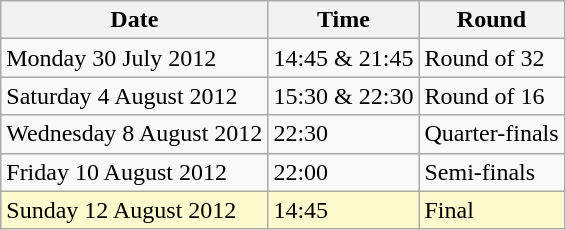<table class="wikitable">
<tr>
<th>Date</th>
<th>Time</th>
<th>Round</th>
</tr>
<tr>
<td>Monday 30 July 2012</td>
<td>14:45 & 21:45</td>
<td>Round of 32</td>
</tr>
<tr>
<td>Saturday 4 August 2012</td>
<td>15:30 & 22:30</td>
<td>Round of 16</td>
</tr>
<tr>
<td>Wednesday 8 August 2012</td>
<td>22:30</td>
<td>Quarter-finals</td>
</tr>
<tr>
<td>Friday 10 August 2012</td>
<td>22:00</td>
<td>Semi-finals</td>
</tr>
<tr>
<td style=background:lemonchiffon>Sunday 12 August 2012</td>
<td style=background:lemonchiffon>14:45</td>
<td style=background:lemonchiffon>Final</td>
</tr>
</table>
